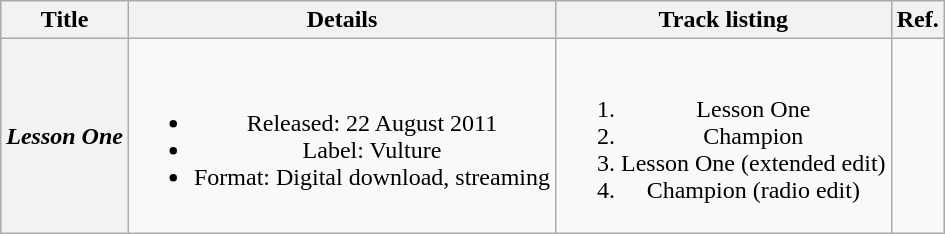<table class="wikitable plainrowheaders" style="text-align:center;">
<tr>
<th>Title</th>
<th>Details</th>
<th>Track listing</th>
<th>Ref.</th>
</tr>
<tr>
<th scope="row"><em>Lesson One</em></th>
<td><br><ul><li>Released: 22 August 2011</li><li>Label: Vulture</li><li>Format: Digital download, streaming</li></ul></td>
<td scope="row"><br><ol><li>Lesson One</li><li>Champion</li><li>Lesson One (extended edit)</li><li>Champion (radio edit)</li></ol></td>
<td></td>
</tr>
</table>
